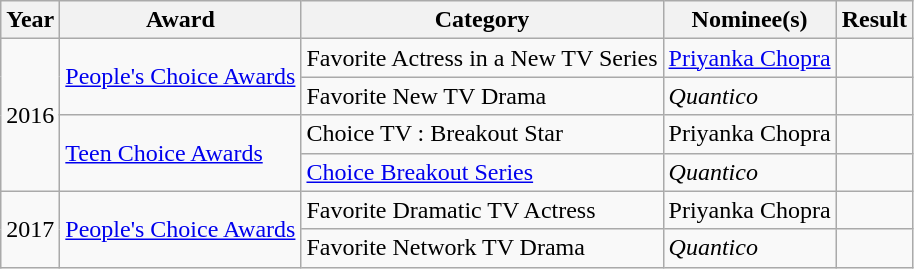<table class="wikitable sortable plainrowheaders">
<tr>
<th scope="col">Year</th>
<th scope="col">Award</th>
<th scope="col">Category</th>
<th scope="col">Nominee(s)</th>
<th scope="col">Result</th>
</tr>
<tr>
<td rowspan="4">2016</td>
<td rowspan="2"><a href='#'>People's Choice Awards</a></td>
<td>Favorite Actress in a New TV Series</td>
<td><a href='#'>Priyanka Chopra</a></td>
<td></td>
</tr>
<tr>
<td>Favorite New TV Drama</td>
<td><em>Quantico</em></td>
<td></td>
</tr>
<tr>
<td rowspan="2"><a href='#'>Teen Choice Awards</a></td>
<td>Choice TV : Breakout Star</td>
<td>Priyanka Chopra</td>
<td></td>
</tr>
<tr>
<td><a href='#'>Choice Breakout Series</a></td>
<td><em>Quantico</em></td>
<td></td>
</tr>
<tr>
<td rowspan="2">2017</td>
<td rowspan="2"><a href='#'>People's Choice Awards</a></td>
<td>Favorite Dramatic TV Actress</td>
<td>Priyanka Chopra</td>
<td></td>
</tr>
<tr>
<td>Favorite Network TV Drama</td>
<td><em>Quantico</em></td>
<td></td>
</tr>
</table>
